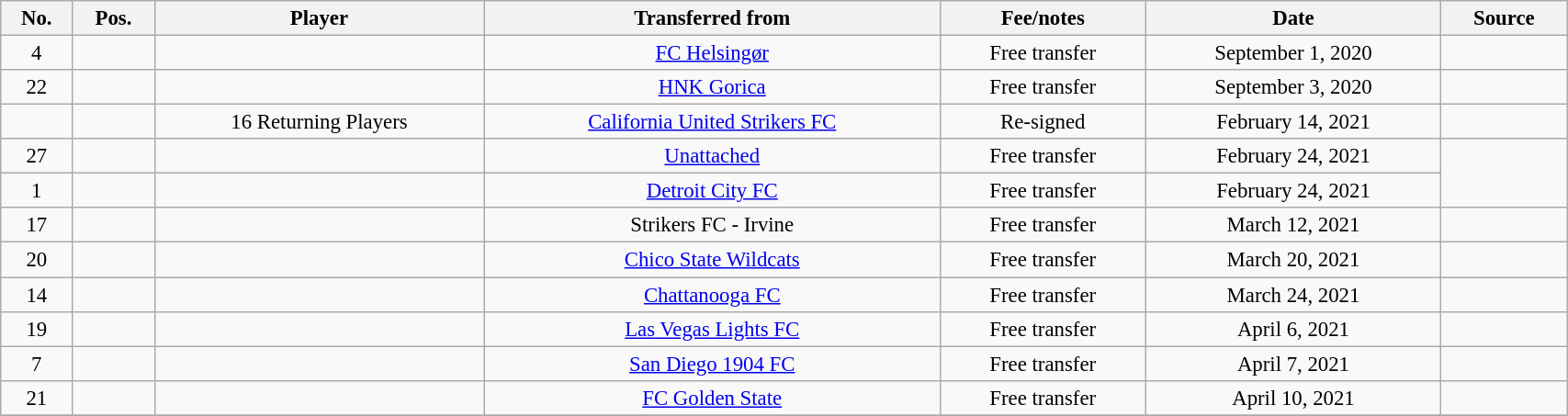<table class="wikitable sortable" style="width:90%; text-align:center; font-size:95%; text-align:left;">
<tr>
<th><strong>No.</strong></th>
<th><strong>Pos.</strong></th>
<th><strong>Player</strong></th>
<th><strong>Transferred from</strong></th>
<th><strong>Fee/notes</strong></th>
<th><strong>Date</strong></th>
<th><strong>Source</strong></th>
</tr>
<tr>
<td align=center>4</td>
<td align=center></td>
<td align=center></td>
<td align=center> <a href='#'>FC Helsingør</a></td>
<td align=center>Free transfer</td>
<td align=center>September 1, 2020</td>
<td align=center></td>
</tr>
<tr>
<td align=center>22</td>
<td align=center></td>
<td align=center></td>
<td align=center> <a href='#'>HNK Gorica</a></td>
<td align=center>Free transfer</td>
<td align=center>September 3, 2020</td>
<td align=center></td>
</tr>
<tr>
<td align=center></td>
<td align=center></td>
<td align=center>16 Returning Players</td>
<td align=center> <a href='#'>California United Strikers FC</a></td>
<td align=center>Re-signed</td>
<td align=center>February 14, 2021</td>
<td align=center></td>
</tr>
<tr>
<td align=center>27</td>
<td align=center></td>
<td align=center></td>
<td align=center><a href='#'>Unattached</a></td>
<td align=center>Free transfer</td>
<td align=center>February 24, 2021</td>
<td align=center rowspan="2"></td>
</tr>
<tr>
<td align=center>1</td>
<td align=center></td>
<td align=center></td>
<td align=center> <a href='#'>Detroit City FC</a></td>
<td align=center>Free transfer</td>
<td align=center>February 24, 2021</td>
</tr>
<tr>
<td align=center>17</td>
<td align=center></td>
<td align=center></td>
<td align=center> Strikers FC - Irvine</td>
<td align=center>Free transfer</td>
<td align=center>March 12, 2021</td>
<td align=center></td>
</tr>
<tr>
<td align=center>20</td>
<td align=center></td>
<td align=center></td>
<td align=center> <a href='#'>Chico State Wildcats</a></td>
<td align=center>Free transfer</td>
<td align=center>March 20, 2021</td>
<td align=center></td>
</tr>
<tr>
<td align=center>14</td>
<td align=center></td>
<td align=center></td>
<td align=center> <a href='#'>Chattanooga FC</a></td>
<td align=center>Free transfer</td>
<td align=center>March 24, 2021</td>
<td align=center></td>
</tr>
<tr>
<td align=center>19</td>
<td align=center></td>
<td align=center></td>
<td align=center> <a href='#'>Las Vegas Lights FC</a></td>
<td align=center>Free transfer</td>
<td align=center>April 6, 2021</td>
<td align=center></td>
</tr>
<tr>
<td align=center>7</td>
<td align=center></td>
<td align=center></td>
<td align=center> <a href='#'>San Diego 1904 FC</a></td>
<td align=center>Free transfer</td>
<td align=center>April 7, 2021</td>
<td align=center></td>
</tr>
<tr>
<td align=center>21</td>
<td align=center></td>
<td align=center></td>
<td align=center> <a href='#'>FC Golden State</a></td>
<td align=center>Free transfer</td>
<td align=center>April 10, 2021</td>
<td align=center></td>
</tr>
<tr>
</tr>
</table>
